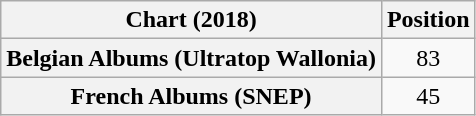<table class="wikitable sortable plainrowheaders" style="text-align:center">
<tr>
<th scope="col">Chart (2018)</th>
<th scope="col">Position</th>
</tr>
<tr>
<th scope="row">Belgian Albums (Ultratop Wallonia)</th>
<td>83</td>
</tr>
<tr>
<th scope="row">French Albums (SNEP)</th>
<td>45</td>
</tr>
</table>
